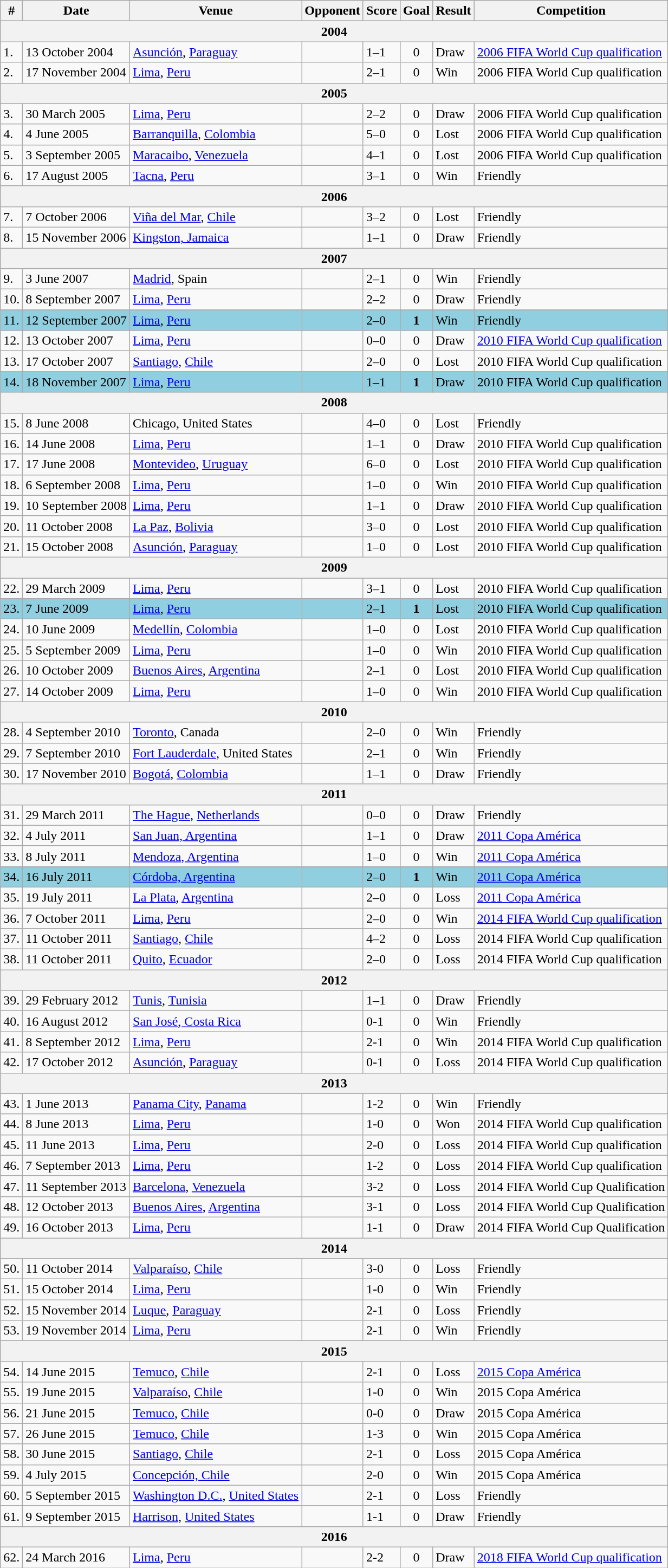<table class="wikitable collapsible collapsed">
<tr>
<th>#</th>
<th>Date</th>
<th>Venue</th>
<th>Opponent</th>
<th>Score</th>
<th>Goal</th>
<th>Result</th>
<th>Competition</th>
</tr>
<tr>
<th colspan="8"><strong>2004</strong></th>
</tr>
<tr>
<td>1.</td>
<td>13 October 2004</td>
<td><a href='#'>Asunción</a>, <a href='#'>Paraguay</a></td>
<td></td>
<td>1–1</td>
<td style="text-align:center;">0</td>
<td>Draw</td>
<td><a href='#'>2006 FIFA World Cup qualification</a></td>
</tr>
<tr>
<td>2.</td>
<td>17 November 2004</td>
<td><a href='#'>Lima</a>, <a href='#'>Peru</a></td>
<td></td>
<td>2–1</td>
<td style="text-align:center;">0</td>
<td>Win</td>
<td>2006 FIFA World Cup qualification</td>
</tr>
<tr>
<th colspan="11"><strong>2005</strong></th>
</tr>
<tr>
<td>3.</td>
<td>30 March 2005</td>
<td><a href='#'>Lima</a>, <a href='#'>Peru</a></td>
<td></td>
<td>2–2</td>
<td style="text-align:center;">0</td>
<td>Draw</td>
<td>2006 FIFA World Cup qualification</td>
</tr>
<tr>
<td>4.</td>
<td>4 June 2005</td>
<td><a href='#'>Barranquilla</a>, <a href='#'>Colombia</a></td>
<td></td>
<td>5–0</td>
<td style="text-align:center;">0</td>
<td>Lost</td>
<td>2006 FIFA World Cup qualification</td>
</tr>
<tr>
<td>5.</td>
<td>3 September 2005</td>
<td><a href='#'>Maracaibo</a>, <a href='#'>Venezuela</a></td>
<td></td>
<td>4–1</td>
<td style="text-align:center;">0</td>
<td>Lost</td>
<td>2006 FIFA World Cup qualification</td>
</tr>
<tr>
<td>6.</td>
<td>17 August 2005</td>
<td><a href='#'>Tacna</a>, <a href='#'>Peru</a></td>
<td></td>
<td>3–1</td>
<td style="text-align:center;">0</td>
<td>Win</td>
<td>Friendly</td>
</tr>
<tr>
<th colspan="11"><strong>2006</strong></th>
</tr>
<tr>
<td>7.</td>
<td>7 October 2006</td>
<td><a href='#'>Viña del Mar</a>, <a href='#'>Chile</a></td>
<td></td>
<td>3–2</td>
<td style="text-align:center;">0</td>
<td>Lost</td>
<td>Friendly</td>
</tr>
<tr>
<td>8.</td>
<td>15 November 2006</td>
<td><a href='#'>Kingston, Jamaica</a></td>
<td></td>
<td>1–1</td>
<td style="text-align:center;">0</td>
<td>Draw</td>
<td>Friendly</td>
</tr>
<tr>
<th colspan="11"><strong>2007</strong></th>
</tr>
<tr>
<td>9.</td>
<td>3 June 2007</td>
<td><a href='#'>Madrid</a>, Spain</td>
<td></td>
<td>2–1</td>
<td style="text-align:center;">0</td>
<td>Win</td>
<td>Friendly</td>
</tr>
<tr>
<td>10.</td>
<td>8 September 2007</td>
<td><a href='#'>Lima</a>, <a href='#'>Peru</a></td>
<td></td>
<td>2–2</td>
<td style="text-align:center;">0</td>
<td>Draw</td>
<td>Friendly</td>
</tr>
<tr>
</tr>
<tr style="background:#8fcfdf;">
<td>11.</td>
<td>12 September 2007</td>
<td><a href='#'>Lima</a>, <a href='#'>Peru</a></td>
<td></td>
<td>2–0</td>
<td style="text-align:center;"><strong>1</strong></td>
<td>Win</td>
<td>Friendly</td>
</tr>
<tr>
<td>12.</td>
<td>13 October 2007</td>
<td><a href='#'>Lima</a>, <a href='#'>Peru</a></td>
<td></td>
<td>0–0</td>
<td style="text-align:center;">0</td>
<td>Draw</td>
<td><a href='#'>2010 FIFA World Cup qualification</a></td>
</tr>
<tr>
<td>13.</td>
<td>17 October 2007</td>
<td><a href='#'>Santiago</a>, <a href='#'>Chile</a></td>
<td></td>
<td>2–0</td>
<td style="text-align:center;">0</td>
<td>Lost</td>
<td>2010 FIFA World Cup qualification</td>
</tr>
<tr>
</tr>
<tr style="background:#8fcfdf;">
<td>14.</td>
<td>18 November 2007</td>
<td><a href='#'>Lima</a>, <a href='#'>Peru</a></td>
<td></td>
<td>1–1</td>
<td style="text-align:center;"><strong>1</strong></td>
<td>Draw</td>
<td>2010 FIFA World Cup qualification</td>
</tr>
<tr>
<th colspan="11"><strong>2008</strong></th>
</tr>
<tr>
<td>15.</td>
<td>8 June 2008</td>
<td>Chicago, United States</td>
<td></td>
<td>4–0</td>
<td style="text-align:center;">0</td>
<td>Lost</td>
<td>Friendly</td>
</tr>
<tr>
<td>16.</td>
<td>14 June 2008</td>
<td><a href='#'>Lima</a>, <a href='#'>Peru</a></td>
<td></td>
<td>1–1</td>
<td style="text-align:center;">0</td>
<td>Draw</td>
<td>2010 FIFA World Cup qualification</td>
</tr>
<tr>
<td>17.</td>
<td>17 June 2008</td>
<td><a href='#'>Montevideo</a>, <a href='#'>Uruguay</a></td>
<td></td>
<td>6–0</td>
<td style="text-align:center;">0</td>
<td>Lost</td>
<td>2010 FIFA World Cup qualification</td>
</tr>
<tr>
<td>18.</td>
<td>6 September 2008</td>
<td><a href='#'>Lima</a>, <a href='#'>Peru</a></td>
<td></td>
<td>1–0</td>
<td style="text-align:center;">0</td>
<td>Win</td>
<td>2010 FIFA World Cup qualification</td>
</tr>
<tr>
<td>19.</td>
<td>10 September 2008</td>
<td><a href='#'>Lima</a>, <a href='#'>Peru</a></td>
<td></td>
<td>1–1</td>
<td style="text-align:center;">0</td>
<td>Draw</td>
<td>2010 FIFA World Cup qualification</td>
</tr>
<tr>
<td>20.</td>
<td>11 October 2008</td>
<td><a href='#'>La Paz</a>, <a href='#'>Bolivia</a></td>
<td></td>
<td>3–0</td>
<td style="text-align:center;">0</td>
<td>Lost</td>
<td>2010 FIFA World Cup qualification</td>
</tr>
<tr>
<td>21.</td>
<td>15 October 2008</td>
<td><a href='#'>Asunción</a>, <a href='#'>Paraguay</a></td>
<td></td>
<td>1–0</td>
<td style="text-align:center;">0</td>
<td>Lost</td>
<td>2010 FIFA World Cup qualification</td>
</tr>
<tr>
<th colspan="11"><strong>2009</strong></th>
</tr>
<tr>
<td>22.</td>
<td>29 March 2009</td>
<td><a href='#'>Lima</a>, <a href='#'>Peru</a></td>
<td></td>
<td>3–1</td>
<td style="text-align:center;">0</td>
<td>Lost</td>
<td>2010 FIFA World Cup qualification</td>
</tr>
<tr>
</tr>
<tr style="background:#8fcfdf;">
<td>23.</td>
<td>7 June 2009</td>
<td><a href='#'>Lima</a>, <a href='#'>Peru</a></td>
<td></td>
<td>2–1</td>
<td style="text-align:center;"><strong>1</strong></td>
<td>Lost</td>
<td>2010 FIFA World Cup qualification</td>
</tr>
<tr>
<td>24.</td>
<td>10 June 2009</td>
<td><a href='#'>Medellín</a>, <a href='#'>Colombia</a></td>
<td></td>
<td>1–0</td>
<td style="text-align:center;">0</td>
<td>Lost</td>
<td>2010 FIFA World Cup qualification</td>
</tr>
<tr>
<td>25.</td>
<td>5 September 2009</td>
<td><a href='#'>Lima</a>, <a href='#'>Peru</a></td>
<td></td>
<td>1–0</td>
<td style="text-align:center;">0</td>
<td>Win</td>
<td>2010 FIFA World Cup qualification</td>
</tr>
<tr>
<td>26.</td>
<td>10 October 2009</td>
<td><a href='#'>Buenos Aires</a>, <a href='#'>Argentina</a></td>
<td></td>
<td>2–1</td>
<td style="text-align:center;">0</td>
<td>Lost</td>
<td>2010 FIFA World Cup qualification</td>
</tr>
<tr>
<td>27.</td>
<td>14 October 2009</td>
<td><a href='#'>Lima</a>, <a href='#'>Peru</a></td>
<td></td>
<td>1–0</td>
<td style="text-align:center;">0</td>
<td>Win</td>
<td>2010 FIFA World Cup qualification</td>
</tr>
<tr>
<th colspan="11"><strong>2010</strong></th>
</tr>
<tr>
<td>28.</td>
<td>4 September 2010</td>
<td><a href='#'>Toronto</a>, Canada</td>
<td></td>
<td>2–0</td>
<td style="text-align:center;">0</td>
<td>Win</td>
<td>Friendly</td>
</tr>
<tr>
<td>29.</td>
<td>7 September 2010</td>
<td><a href='#'>Fort Lauderdale</a>, United States</td>
<td></td>
<td>2–1</td>
<td style="text-align:center;">0</td>
<td>Win</td>
<td>Friendly</td>
</tr>
<tr>
<td>30.</td>
<td>17 November 2010</td>
<td><a href='#'>Bogotá</a>, <a href='#'>Colombia</a></td>
<td></td>
<td>1–1</td>
<td style="text-align:center;">0</td>
<td>Draw</td>
<td>Friendly</td>
</tr>
<tr>
<th colspan="11"><strong>2011</strong></th>
</tr>
<tr>
<td>31.</td>
<td>29 March 2011</td>
<td><a href='#'>The Hague</a>, <a href='#'>Netherlands</a></td>
<td></td>
<td>0–0</td>
<td style="text-align:center;">0</td>
<td>Draw</td>
<td>Friendly</td>
</tr>
<tr>
<td>32.</td>
<td>4 July 2011</td>
<td><a href='#'>San Juan, Argentina</a></td>
<td></td>
<td>1–1</td>
<td style="text-align:center;">0</td>
<td>Draw</td>
<td><a href='#'>2011 Copa América</a></td>
</tr>
<tr>
<td>33.</td>
<td>8 July 2011</td>
<td><a href='#'>Mendoza, Argentina</a></td>
<td></td>
<td>1–0</td>
<td style="text-align:center;">0</td>
<td>Win</td>
<td><a href='#'>2011 Copa América</a></td>
</tr>
<tr>
</tr>
<tr style="background:#8fcfdf;">
<td>34.</td>
<td>16 July 2011</td>
<td><a href='#'>Córdoba, Argentina</a></td>
<td></td>
<td>2–0</td>
<td style="text-align:center;"><strong>1</strong></td>
<td>Win</td>
<td><a href='#'>2011 Copa América</a></td>
</tr>
<tr>
<td>35.</td>
<td>19 July 2011</td>
<td><a href='#'>La Plata</a>, <a href='#'>Argentina</a></td>
<td></td>
<td>2–0</td>
<td style="text-align:center;">0</td>
<td>Loss</td>
<td><a href='#'>2011 Copa América</a></td>
</tr>
<tr>
<td>36.</td>
<td>7 October 2011</td>
<td><a href='#'>Lima</a>, <a href='#'>Peru</a></td>
<td></td>
<td>2–0</td>
<td style="text-align:center;">0</td>
<td>Win</td>
<td><a href='#'>2014 FIFA World Cup qualification</a></td>
</tr>
<tr>
<td>37.</td>
<td>11 October 2011</td>
<td><a href='#'>Santiago</a>, <a href='#'>Chile</a></td>
<td></td>
<td>4–2</td>
<td style="text-align:center;">0</td>
<td>Loss</td>
<td>2014 FIFA World Cup qualification</td>
</tr>
<tr>
<td>38.</td>
<td>11 October 2011</td>
<td><a href='#'>Quito</a>, <a href='#'>Ecuador</a></td>
<td></td>
<td>2–0</td>
<td style="text-align:center;">0</td>
<td>Loss</td>
<td>2014 FIFA World Cup qualification</td>
</tr>
<tr>
<th colspan="11"><strong>2012</strong></th>
</tr>
<tr>
<td>39.</td>
<td>29 February 2012</td>
<td><a href='#'>Tunis</a>, <a href='#'>Tunisia</a></td>
<td></td>
<td>1–1</td>
<td style="text-align:center;">0</td>
<td>Draw</td>
<td>Friendly</td>
</tr>
<tr>
<td>40.</td>
<td>16 August 2012</td>
<td><a href='#'>San José, Costa Rica</a></td>
<td></td>
<td>0-1</td>
<td style="text-align:center;">0</td>
<td>Win</td>
<td>Friendly</td>
</tr>
<tr>
<td>41.</td>
<td>8 September 2012</td>
<td><a href='#'>Lima</a>, <a href='#'>Peru</a></td>
<td></td>
<td>2-1</td>
<td style="text-align:center;">0</td>
<td>Win</td>
<td>2014 FIFA World Cup qualification</td>
</tr>
<tr>
<td>42.</td>
<td>17 October 2012</td>
<td><a href='#'>Asunción</a>, <a href='#'>Paraguay</a></td>
<td></td>
<td>0-1</td>
<td style="text-align:center;">0</td>
<td>Loss</td>
<td>2014 FIFA World Cup qualification</td>
</tr>
<tr>
<th colspan="11"><strong>2013</strong></th>
</tr>
<tr>
<td>43.</td>
<td>1 June 2013</td>
<td><a href='#'>Panama City</a>, <a href='#'>Panama</a></td>
<td></td>
<td>1-2</td>
<td style="text-align:center;">0</td>
<td>Win</td>
<td>Friendly</td>
</tr>
<tr>
<td>44.</td>
<td>8 June 2013</td>
<td><a href='#'>Lima</a>, <a href='#'>Peru</a></td>
<td></td>
<td>1-0</td>
<td style="text-align:center;">0</td>
<td>Won</td>
<td>2014 FIFA World Cup qualification</td>
</tr>
<tr>
<td>45.</td>
<td>11 June 2013</td>
<td><a href='#'>Lima</a>, <a href='#'>Peru</a></td>
<td></td>
<td>2-0</td>
<td style="text-align:center;">0</td>
<td>Loss</td>
<td>2014 FIFA World Cup qualification</td>
</tr>
<tr>
<td>46.</td>
<td>7 September 2013</td>
<td><a href='#'>Lima</a>, <a href='#'>Peru</a></td>
<td></td>
<td>1-2</td>
<td style="text-align:center;">0</td>
<td>Loss</td>
<td>2014 FIFA World Cup qualification</td>
</tr>
<tr>
<td>47.</td>
<td>11 September 2013</td>
<td><a href='#'>Barcelona</a>, <a href='#'>Venezuela</a></td>
<td></td>
<td>3-2</td>
<td style="text-align:center;">0</td>
<td>Loss</td>
<td>2014 FIFA World Cup Qualification</td>
</tr>
<tr>
<td>48.</td>
<td>12 October 2013</td>
<td><a href='#'>Buenos Aires</a>, <a href='#'>Argentina</a></td>
<td></td>
<td>3-1</td>
<td style="text-align:center;">0</td>
<td>Loss</td>
<td>2014 FIFA World Cup Qualification</td>
</tr>
<tr>
<td>49.</td>
<td>16 October 2013</td>
<td><a href='#'>Lima</a>, <a href='#'>Peru</a></td>
<td></td>
<td>1-1</td>
<td style="text-align:center;">0</td>
<td>Draw</td>
<td>2014 FIFA World Cup Qualification</td>
</tr>
<tr>
<th colspan="11"><strong>2014</strong></th>
</tr>
<tr>
<td>50.</td>
<td>11 October 2014</td>
<td><a href='#'>Valparaíso</a>, <a href='#'>Chile</a></td>
<td></td>
<td>3-0</td>
<td style="text-align:center;">0</td>
<td>Loss</td>
<td>Friendly</td>
</tr>
<tr>
<td>51.</td>
<td>15 October 2014</td>
<td><a href='#'>Lima</a>, <a href='#'>Peru</a></td>
<td></td>
<td>1-0</td>
<td style="text-align:center;">0</td>
<td>Win</td>
<td>Friendly</td>
</tr>
<tr>
<td>52.</td>
<td>15 November 2014</td>
<td><a href='#'>Luque</a>, <a href='#'>Paraguay</a></td>
<td></td>
<td>2-1</td>
<td style="text-align:center;">0</td>
<td>Loss</td>
<td>Friendly</td>
</tr>
<tr>
<td>53.</td>
<td>19 November 2014</td>
<td><a href='#'>Lima</a>, <a href='#'>Peru</a></td>
<td></td>
<td>2-1</td>
<td style="text-align:center;">0</td>
<td>Win</td>
<td>Friendly</td>
</tr>
<tr>
<th colspan="11"><strong>2015</strong></th>
</tr>
<tr>
<td>54.</td>
<td>14 June 2015</td>
<td><a href='#'>Temuco</a>, <a href='#'>Chile</a></td>
<td></td>
<td>2-1</td>
<td style="text-align:center;">0</td>
<td>Loss</td>
<td><a href='#'>2015 Copa América</a></td>
</tr>
<tr>
<td>55.</td>
<td>19 June 2015</td>
<td><a href='#'>Valparaíso</a>, <a href='#'>Chile</a></td>
<td></td>
<td>1-0</td>
<td style="text-align:center;">0</td>
<td>Win</td>
<td>2015 Copa América</td>
</tr>
<tr>
<td>56.</td>
<td>21 June 2015</td>
<td><a href='#'>Temuco</a>, <a href='#'>Chile</a></td>
<td></td>
<td>0-0</td>
<td style="text-align:center;">0</td>
<td>Draw</td>
<td>2015 Copa América</td>
</tr>
<tr>
<td>57.</td>
<td>26 June 2015</td>
<td><a href='#'>Temuco</a>, <a href='#'>Chile</a></td>
<td></td>
<td>1-3</td>
<td style="text-align:center;">0</td>
<td>Win</td>
<td>2015 Copa América</td>
</tr>
<tr>
<td>58.</td>
<td>30 June 2015</td>
<td><a href='#'>Santiago</a>, <a href='#'>Chile</a></td>
<td></td>
<td>2-1</td>
<td style="text-align:center;">0</td>
<td>Loss</td>
<td>2015 Copa América</td>
</tr>
<tr>
<td>59.</td>
<td>4 July 2015</td>
<td><a href='#'>Concepción, Chile</a></td>
<td></td>
<td>2-0</td>
<td style="text-align:center;">0</td>
<td>Win</td>
<td>2015 Copa América</td>
</tr>
<tr>
<td>60.</td>
<td>5 September 2015</td>
<td><a href='#'>Washington D.C.</a>, <a href='#'>United States</a></td>
<td></td>
<td>2-1</td>
<td style="text-align:center;">0</td>
<td>Loss</td>
<td>Friendly</td>
</tr>
<tr>
<td>61.</td>
<td>9 September 2015</td>
<td><a href='#'>Harrison</a>, <a href='#'>United States</a></td>
<td></td>
<td>1-1</td>
<td style="text-align:center;">0</td>
<td>Draw</td>
<td>Friendly</td>
</tr>
<tr>
<th colspan="11"><strong>2016</strong></th>
</tr>
<tr>
<td>62.</td>
<td>24 March 2016</td>
<td><a href='#'>Lima</a>, <a href='#'>Peru</a></td>
<td></td>
<td>2-2</td>
<td style="text-align:center;">0</td>
<td>Draw</td>
<td><a href='#'>2018 FIFA World Cup qualification</a></td>
</tr>
</table>
